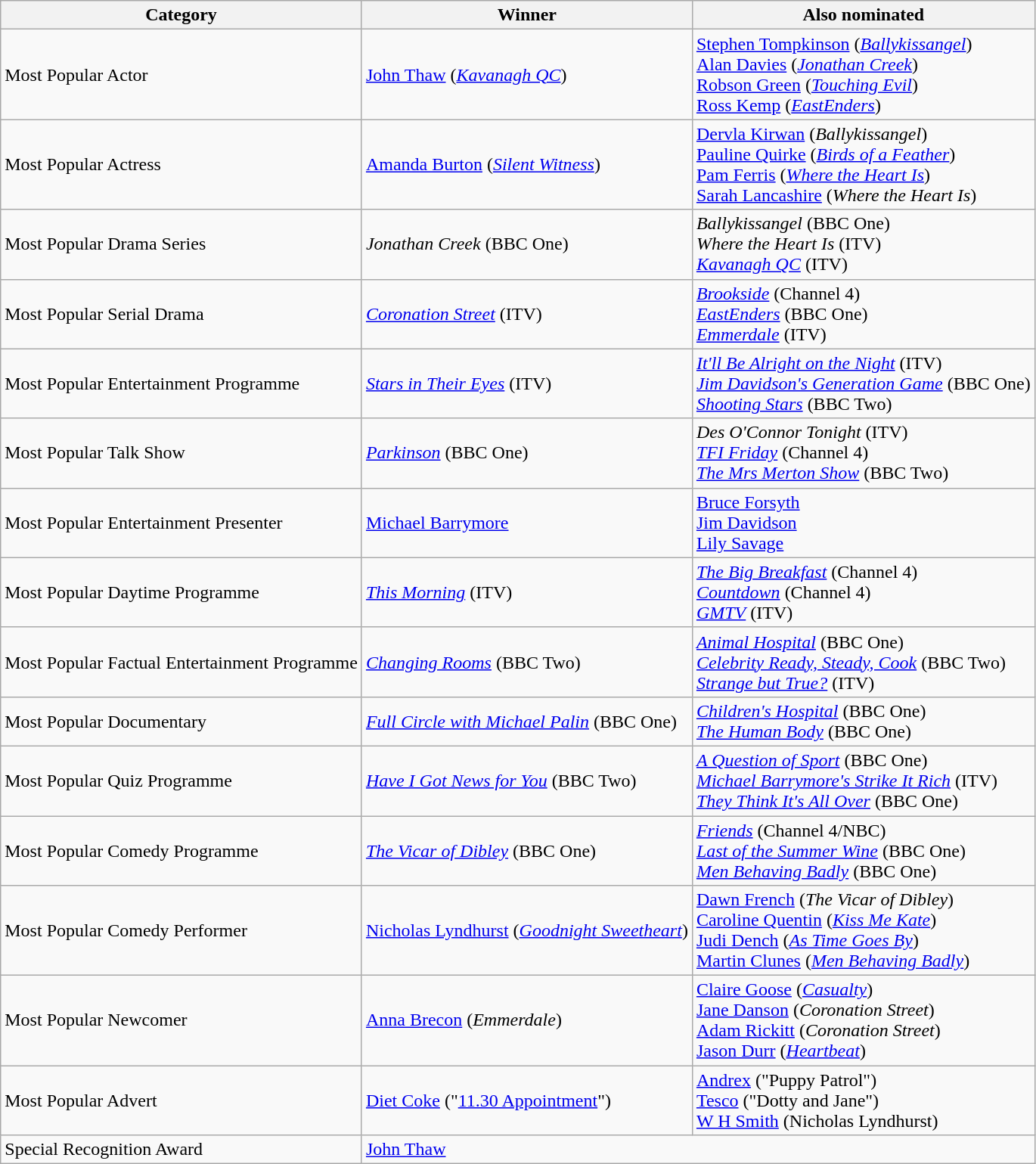<table class="wikitable sortable">
<tr>
<th>Category</th>
<th>Winner</th>
<th>Also nominated</th>
</tr>
<tr>
<td>Most Popular Actor</td>
<td><a href='#'>John Thaw</a> (<em><a href='#'>Kavanagh QC</a></em>)</td>
<td><a href='#'>Stephen Tompkinson</a> (<em><a href='#'>Ballykissangel</a></em>)<br><a href='#'>Alan Davies</a> (<em><a href='#'>Jonathan Creek</a></em>)<br><a href='#'>Robson Green</a> (<em><a href='#'>Touching Evil</a></em>)<br><a href='#'>Ross Kemp</a> (<em><a href='#'>EastEnders</a></em>)</td>
</tr>
<tr>
<td>Most Popular Actress</td>
<td><a href='#'>Amanda Burton</a> (<em><a href='#'>Silent Witness</a></em>)</td>
<td><a href='#'>Dervla Kirwan</a> (<em>Ballykissangel</em>)<br><a href='#'>Pauline Quirke</a> (<em><a href='#'>Birds of a Feather</a></em>)<br><a href='#'>Pam Ferris</a> (<em><a href='#'>Where the Heart Is</a></em>)<br><a href='#'>Sarah Lancashire</a> (<em>Where the Heart Is</em>)</td>
</tr>
<tr>
<td>Most Popular Drama Series</td>
<td><em>Jonathan Creek</em> (BBC One)</td>
<td><em>Ballykissangel</em> (BBC One)<br><em>Where the Heart Is</em> (ITV)<br><em><a href='#'>Kavanagh QC</a></em> (ITV)</td>
</tr>
<tr>
<td>Most Popular Serial Drama</td>
<td><em><a href='#'>Coronation Street</a></em> (ITV)</td>
<td><em><a href='#'>Brookside</a></em> (Channel 4)<br><em><a href='#'>EastEnders</a></em> (BBC One)<br><em><a href='#'>Emmerdale</a></em> (ITV)</td>
</tr>
<tr>
<td>Most Popular Entertainment Programme</td>
<td><em><a href='#'>Stars in Their Eyes</a></em> (ITV)</td>
<td><em><a href='#'>It'll Be Alright on the Night</a></em> (ITV)<br><em><a href='#'>Jim Davidson's Generation Game</a></em> (BBC One)<br><em><a href='#'>Shooting Stars</a></em> (BBC Two)</td>
</tr>
<tr>
<td>Most Popular Talk Show</td>
<td><em><a href='#'>Parkinson</a></em> (BBC One)</td>
<td><em>Des O'Connor Tonight</em> (ITV)<br><em><a href='#'>TFI Friday</a></em> (Channel 4)<br><em><a href='#'>The Mrs Merton Show</a></em> (BBC Two)</td>
</tr>
<tr>
<td>Most Popular Entertainment Presenter</td>
<td><a href='#'>Michael Barrymore</a></td>
<td><a href='#'>Bruce Forsyth</a><br><a href='#'>Jim Davidson</a><br><a href='#'>Lily Savage</a></td>
</tr>
<tr>
<td>Most Popular Daytime Programme</td>
<td><em><a href='#'>This Morning</a></em> (ITV)</td>
<td><em><a href='#'>The Big Breakfast</a></em> (Channel 4)<br><em><a href='#'>Countdown</a></em> (Channel 4)<br><em><a href='#'>GMTV</a></em> (ITV)</td>
</tr>
<tr>
<td>Most Popular Factual Entertainment Programme</td>
<td><em><a href='#'>Changing Rooms</a></em> (BBC Two)</td>
<td><em><a href='#'>Animal Hospital</a></em> (BBC One)<br><em><a href='#'>Celebrity Ready, Steady, Cook</a></em> (BBC Two)<br><em><a href='#'>Strange but True?</a></em> (ITV)</td>
</tr>
<tr>
<td>Most Popular Documentary</td>
<td><em><a href='#'>Full Circle with Michael Palin</a></em> (BBC One)</td>
<td><em><a href='#'>Children's Hospital</a></em> (BBC One)<br><em><a href='#'>The Human Body</a></em> (BBC One)</td>
</tr>
<tr>
<td>Most Popular Quiz Programme</td>
<td><em><a href='#'>Have I Got News for You</a></em> (BBC Two)</td>
<td><em><a href='#'>A Question of Sport</a></em> (BBC One)<br><em><a href='#'>Michael Barrymore's Strike It Rich</a></em> (ITV)<br><em><a href='#'>They Think It's All Over</a></em> (BBC One)</td>
</tr>
<tr>
<td>Most Popular Comedy Programme</td>
<td><em><a href='#'>The Vicar of Dibley</a></em> (BBC One)</td>
<td><em><a href='#'>Friends</a></em> (Channel 4/NBC)<br><em><a href='#'>Last of the Summer Wine</a></em> (BBC One)<br><em><a href='#'>Men Behaving Badly</a></em> (BBC One)</td>
</tr>
<tr>
<td>Most Popular Comedy Performer</td>
<td><a href='#'>Nicholas Lyndhurst</a> (<em><a href='#'>Goodnight Sweetheart</a></em>)</td>
<td><a href='#'>Dawn French</a> (<em>The Vicar of Dibley</em>)<br><a href='#'>Caroline Quentin</a> (<em><a href='#'>Kiss Me Kate</a></em>)<br><a href='#'>Judi Dench</a> (<em><a href='#'>As Time Goes By</a></em>)<br><a href='#'>Martin Clunes</a> (<em><a href='#'>Men Behaving Badly</a></em>)</td>
</tr>
<tr>
<td>Most Popular Newcomer</td>
<td><a href='#'>Anna Brecon</a> (<em>Emmerdale</em>)</td>
<td><a href='#'>Claire Goose</a> (<em><a href='#'>Casualty</a></em>)<br><a href='#'>Jane Danson</a> (<em>Coronation Street</em>)<br><a href='#'>Adam Rickitt</a> (<em>Coronation Street</em>)<br><a href='#'>Jason Durr</a> (<em><a href='#'>Heartbeat</a></em>)</td>
</tr>
<tr>
<td>Most Popular Advert</td>
<td><a href='#'>Diet Coke</a> ("<a href='#'>11.30 Appointment</a>")</td>
<td><a href='#'>Andrex</a> ("Puppy Patrol")<br><a href='#'>Tesco</a> ("Dotty and Jane")<br><a href='#'>W H Smith</a> (Nicholas Lyndhurst)</td>
</tr>
<tr>
<td>Special Recognition Award</td>
<td colspan="2"><a href='#'>John Thaw</a></td>
</tr>
</table>
